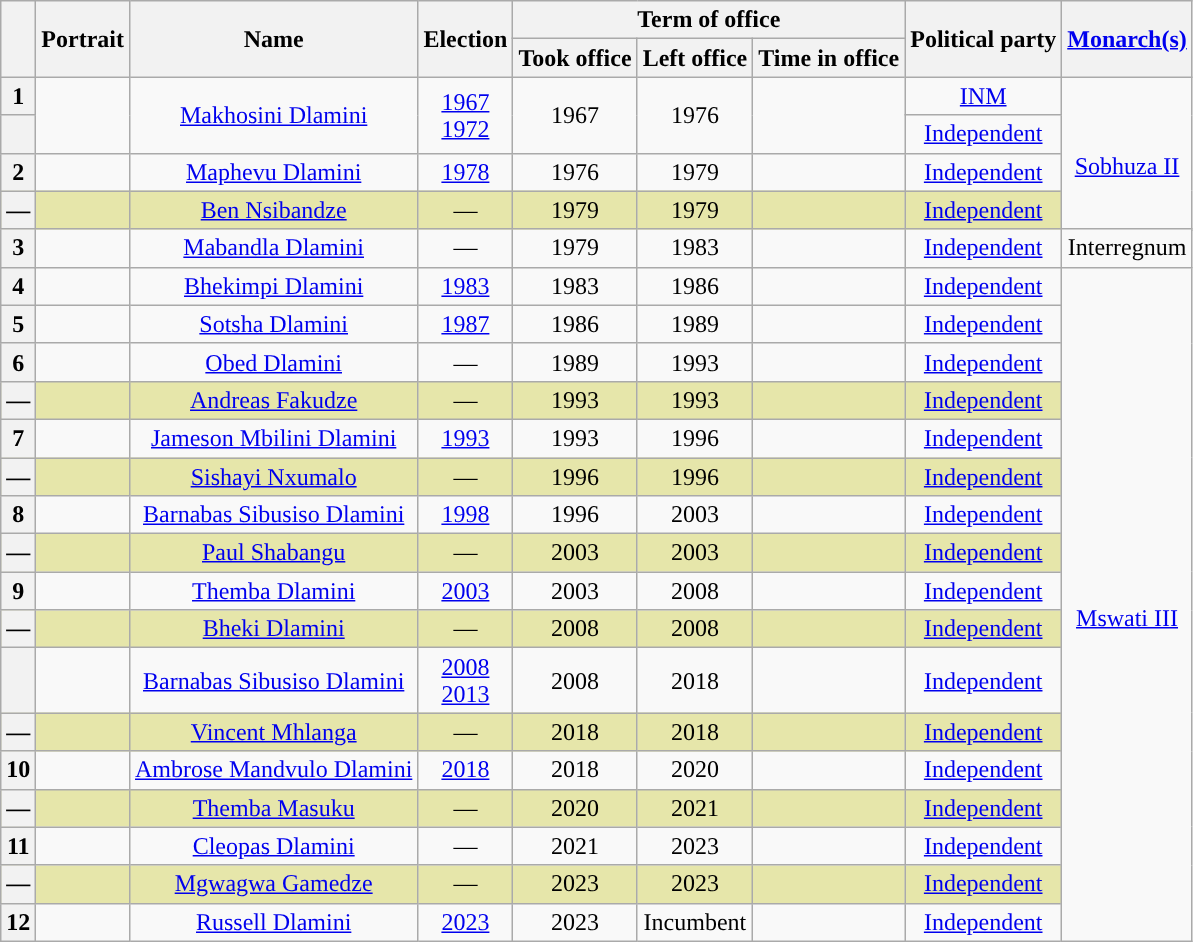<table class="wikitable" style="text-align:center">
<tr>
<th rowspan="2"></th>
<th rowspan="2">Portrait</th>
<th rowspan="2">Name<br></th>
<th rowspan="2">Election</th>
<th colspan="3">Term of office</th>
<th rowspan="2">Political party</th>
<th rowspan="2"><a href='#'>Monarch(s)</a><br></th>
</tr>
<tr>
<th>Took office</th>
<th>Left office</th>
<th>Time in office</th>
</tr>
<tr>
<th style="background:">1</th>
<td rowspan=2></td>
<td rowspan=2><a href='#'>Makhosini Dlamini</a><br></td>
<td rowspan=2><a href='#'>1967</a><br><a href='#'>1972</a></td>
<td rowspan=2> 1967</td>
<td rowspan=2> 1976</td>
<td rowspan=2></td>
<td><a href='#'>INM</a><br></td>
<td rowspan=5><br><a href='#'>Sobhuza II</a><br></td>
</tr>
<tr>
<th style="background:"></th>
<td><a href='#'>Independent</a></td>
</tr>
<tr>
<th style="background:">2</th>
<td></td>
<td><a href='#'>Maphevu Dlamini</a><br></td>
<td><a href='#'>1978</a></td>
<td> 1976</td>
<td> 1979</td>
<td></td>
<td><a href='#'>Independent</a></td>
</tr>
<tr style="background:#e6e6aa;">
<th style="background:">—</th>
<td></td>
<td><a href='#'>Ben Nsibandze</a><br></td>
<td>—</td>
<td> 1979</td>
<td> 1979</td>
<td></td>
<td><a href='#'>Independent</a></td>
</tr>
<tr>
<th rowspan=2 style="background:">3</th>
<td rowspan=2></td>
<td rowspan=2><a href='#'>Mabandla Dlamini</a><br></td>
<td rowspan=2>—</td>
<td rowspan=2> 1979</td>
<td rowspan=2> 1983</td>
<td rowspan=2></td>
<td rowspan=2><a href='#'>Independent</a></td>
</tr>
<tr>
<td rowspan=2>Interregnum</td>
</tr>
<tr>
<th rowspan=2 style="background:">4</th>
<td rowspan=2></td>
<td rowspan=2><a href='#'>Bhekimpi Dlamini</a><br></td>
<td rowspan=2><a href='#'>1983</a></td>
<td rowspan=2> 1983</td>
<td rowspan=2> 1986</td>
<td rowspan=2></td>
<td rowspan=2><a href='#'>Independent</a></td>
</tr>
<tr>
<td rowspan=17><br><a href='#'>Mswati III</a><br></td>
</tr>
<tr>
<th style="background:">5</th>
<td></td>
<td><a href='#'>Sotsha Dlamini</a><br></td>
<td><a href='#'>1987</a></td>
<td> 1986</td>
<td> 1989</td>
<td></td>
<td><a href='#'>Independent</a></td>
</tr>
<tr>
<th style="background:">6</th>
<td></td>
<td><a href='#'>Obed Dlamini</a><br></td>
<td>—</td>
<td> 1989</td>
<td> 1993</td>
<td></td>
<td><a href='#'>Independent</a></td>
</tr>
<tr style="background:#e6e6aa;">
<th style="background:">—</th>
<td></td>
<td><a href='#'>Andreas Fakudze</a><br></td>
<td>—</td>
<td> 1993</td>
<td> 1993</td>
<td></td>
<td><a href='#'>Independent</a></td>
</tr>
<tr>
<th style="background:">7</th>
<td></td>
<td><a href='#'>Jameson Mbilini Dlamini</a><br></td>
<td><a href='#'>1993</a></td>
<td> 1993</td>
<td> 1996</td>
<td></td>
<td><a href='#'>Independent</a></td>
</tr>
<tr style="background:#e6e6aa;">
<th style="background:">—</th>
<td></td>
<td><a href='#'>Sishayi Nxumalo</a><br></td>
<td>—</td>
<td> 1996</td>
<td> 1996</td>
<td></td>
<td><a href='#'>Independent</a></td>
</tr>
<tr>
<th style="background:">8</th>
<td></td>
<td><a href='#'>Barnabas Sibusiso Dlamini</a><br></td>
<td><a href='#'>1998</a></td>
<td> 1996</td>
<td> 2003</td>
<td></td>
<td><a href='#'>Independent</a></td>
</tr>
<tr style="background:#e6e6aa;">
<th style="background:">—</th>
<td></td>
<td><a href='#'>Paul Shabangu</a><br></td>
<td>—</td>
<td> 2003</td>
<td> 2003</td>
<td></td>
<td><a href='#'>Independent</a></td>
</tr>
<tr>
<th style="background:">9</th>
<td></td>
<td><a href='#'>Themba Dlamini</a><br></td>
<td><a href='#'>2003</a></td>
<td> 2003</td>
<td> 2008</td>
<td></td>
<td><a href='#'>Independent</a></td>
</tr>
<tr style="background:#e6e6aa;">
<th style="background:">—</th>
<td></td>
<td><a href='#'>Bheki Dlamini</a></td>
<td>—</td>
<td> 2008</td>
<td> 2008</td>
<td></td>
<td><a href='#'>Independent</a></td>
</tr>
<tr>
<th style="background:"></th>
<td></td>
<td><a href='#'>Barnabas Sibusiso Dlamini</a><br></td>
<td><a href='#'>2008</a><br><a href='#'>2013</a></td>
<td> 2008</td>
<td> 2018</td>
<td></td>
<td><a href='#'>Independent</a></td>
</tr>
<tr style="background:#e6e6aa;">
<th style="background:">—</th>
<td></td>
<td><a href='#'>Vincent Mhlanga</a><br></td>
<td>—</td>
<td> 2018</td>
<td> 2018</td>
<td></td>
<td><a href='#'>Independent</a></td>
</tr>
<tr>
<th style="background:">10</th>
<td></td>
<td><a href='#'>Ambrose Mandvulo Dlamini</a><br></td>
<td><a href='#'>2018</a></td>
<td> 2018</td>
<td> 2020</td>
<td></td>
<td><a href='#'>Independent</a></td>
</tr>
<tr style="background:#e6e6aa;">
<th style="background:">—</th>
<td></td>
<td><a href='#'>Themba Masuku</a><br></td>
<td>—</td>
<td> 2020</td>
<td> 2021</td>
<td></td>
<td><a href='#'>Independent</a></td>
</tr>
<tr>
<th style="background:">11</th>
<td></td>
<td><a href='#'>Cleopas Dlamini</a><br></td>
<td>—</td>
<td> 2021</td>
<td> 2023</td>
<td></td>
<td><a href='#'>Independent</a></td>
</tr>
<tr style="background:#e6e6aa;">
<th style="background:">—</th>
<td></td>
<td><a href='#'>Mgwagwa Gamedze</a><br></td>
<td>—</td>
<td> 2023</td>
<td> 2023</td>
<td></td>
<td><a href='#'>Independent</a></td>
</tr>
<tr>
<th style="background:">12</th>
<td></td>
<td><a href='#'>Russell Dlamini</a><br></td>
<td><a href='#'>2023</a></td>
<td> 2023</td>
<td>Incumbent</td>
<td></td>
<td><a href='#'>Independent</a></td>
</tr>
</table>
